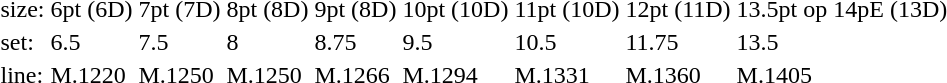<table style="margin-left:40px;">
<tr>
<td>size:</td>
<td>6pt (6D)</td>
<td>7pt (7D)</td>
<td>8pt (8D)</td>
<td>9pt (8D)</td>
<td>10pt (10D)</td>
<td>11pt (10D)</td>
<td>12pt (11D)</td>
<td>13.5pt op 14pE (13D)</td>
</tr>
<tr>
<td>set:</td>
<td>6.5</td>
<td>7.5</td>
<td>8</td>
<td>8.75</td>
<td>9.5</td>
<td>10.5</td>
<td>11.75</td>
<td>13.5</td>
</tr>
<tr>
<td>line:</td>
<td>M.1220</td>
<td>M.1250</td>
<td>M.1250</td>
<td>M.1266</td>
<td>M.1294</td>
<td>M.1331</td>
<td>M.1360</td>
<td>M.1405</td>
</tr>
</table>
